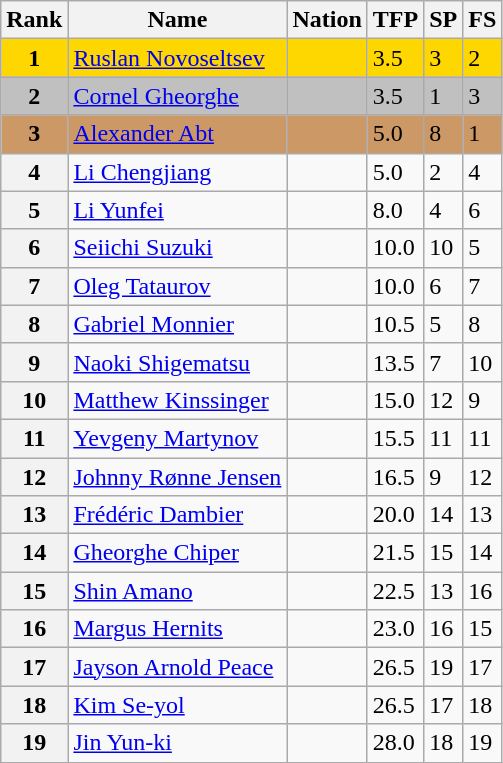<table class="wikitable sortable">
<tr>
<th>Rank</th>
<th>Name</th>
<th>Nation</th>
<th>TFP</th>
<th>SP</th>
<th>FS</th>
</tr>
<tr bgcolor="gold">
<td align="center"><strong>1</strong></td>
<td><a href='#'>Ruslan Novoseltsev</a></td>
<td></td>
<td>3.5</td>
<td>3</td>
<td>2</td>
</tr>
<tr bgcolor="silver">
<td align="center"><strong>2</strong></td>
<td><a href='#'>Cornel Gheorghe</a></td>
<td></td>
<td>3.5</td>
<td>1</td>
<td>3</td>
</tr>
<tr bgcolor="cc9966">
<td align="center"><strong>3</strong></td>
<td><a href='#'>Alexander Abt</a></td>
<td></td>
<td>5.0</td>
<td>8</td>
<td>1</td>
</tr>
<tr>
<th>4</th>
<td><a href='#'>Li Chengjiang</a></td>
<td></td>
<td>5.0</td>
<td>2</td>
<td>4</td>
</tr>
<tr>
<th>5</th>
<td><a href='#'>Li Yunfei</a></td>
<td></td>
<td>8.0</td>
<td>4</td>
<td>6</td>
</tr>
<tr>
<th>6</th>
<td><a href='#'>Seiichi Suzuki</a></td>
<td></td>
<td>10.0</td>
<td>10</td>
<td>5</td>
</tr>
<tr>
<th>7</th>
<td><a href='#'>Oleg Tataurov</a></td>
<td></td>
<td>10.0</td>
<td>6</td>
<td>7</td>
</tr>
<tr>
<th>8</th>
<td><a href='#'>Gabriel Monnier</a></td>
<td></td>
<td>10.5</td>
<td>5</td>
<td>8</td>
</tr>
<tr>
<th>9</th>
<td><a href='#'>Naoki Shigematsu</a></td>
<td></td>
<td>13.5</td>
<td>7</td>
<td>10</td>
</tr>
<tr>
<th>10</th>
<td><a href='#'>Matthew Kinssinger</a></td>
<td></td>
<td>15.0</td>
<td>12</td>
<td>9</td>
</tr>
<tr>
<th>11</th>
<td><a href='#'>Yevgeny Martynov</a></td>
<td></td>
<td>15.5</td>
<td>11</td>
<td>11</td>
</tr>
<tr>
<th>12</th>
<td><a href='#'>Johnny Rønne Jensen</a></td>
<td></td>
<td>16.5</td>
<td>9</td>
<td>12</td>
</tr>
<tr>
<th>13</th>
<td><a href='#'>Frédéric Dambier</a></td>
<td></td>
<td>20.0</td>
<td>14</td>
<td>13</td>
</tr>
<tr>
<th>14</th>
<td><a href='#'>Gheorghe Chiper</a></td>
<td></td>
<td>21.5</td>
<td>15</td>
<td>14</td>
</tr>
<tr>
<th>15</th>
<td><a href='#'>Shin Amano</a></td>
<td></td>
<td>22.5</td>
<td>13</td>
<td>16</td>
</tr>
<tr>
<th>16</th>
<td><a href='#'>Margus Hernits</a></td>
<td></td>
<td>23.0</td>
<td>16</td>
<td>15</td>
</tr>
<tr>
<th>17</th>
<td><a href='#'>Jayson Arnold Peace</a></td>
<td></td>
<td>26.5</td>
<td>19</td>
<td>17</td>
</tr>
<tr>
<th>18</th>
<td><a href='#'>Kim Se-yol</a></td>
<td></td>
<td>26.5</td>
<td>17</td>
<td>18</td>
</tr>
<tr>
<th>19</th>
<td><a href='#'>Jin Yun-ki</a></td>
<td></td>
<td>28.0</td>
<td>18</td>
<td>19</td>
</tr>
</table>
